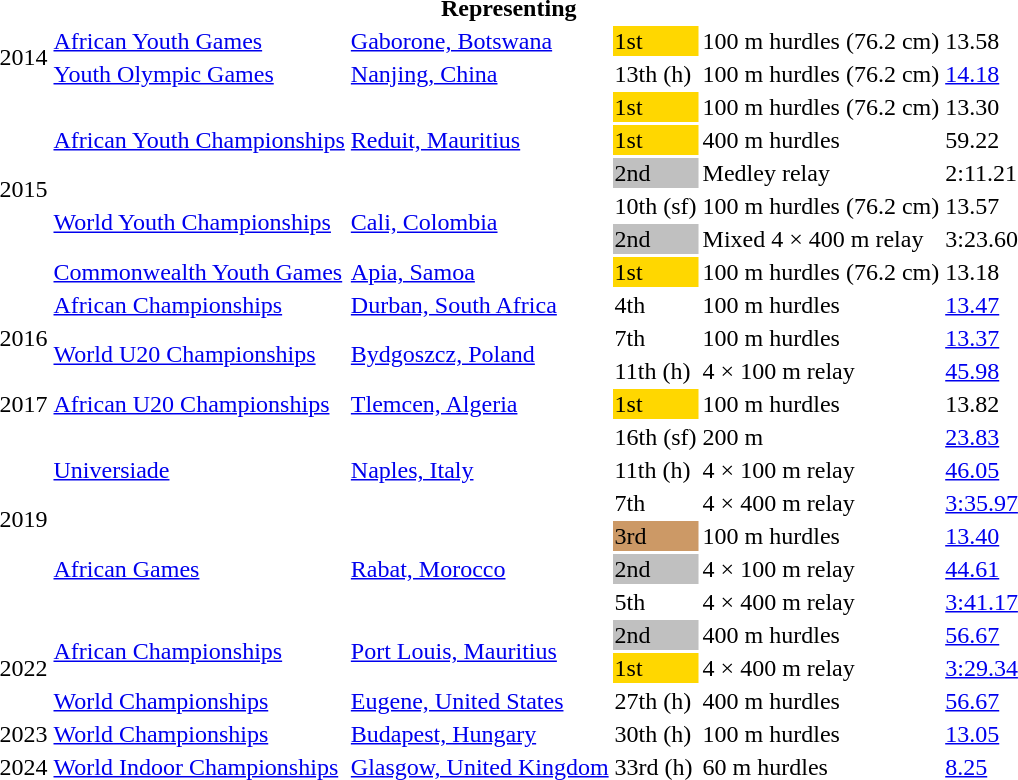<table>
<tr>
<th colspan="6">Representing </th>
</tr>
<tr>
<td rowspan=2>2014</td>
<td><a href='#'>African Youth Games</a></td>
<td><a href='#'>Gaborone, Botswana</a></td>
<td bgcolor=gold>1st</td>
<td>100 m hurdles (76.2 cm)</td>
<td>13.58</td>
</tr>
<tr>
<td><a href='#'>Youth Olympic Games</a></td>
<td><a href='#'>Nanjing, China</a></td>
<td>13th (h)</td>
<td>100 m hurdles (76.2 cm)</td>
<td><a href='#'>14.18</a></td>
</tr>
<tr>
<td rowspan=6>2015</td>
<td rowspan=3><a href='#'>African Youth Championships</a></td>
<td rowspan=3><a href='#'>Reduit, Mauritius</a></td>
<td bgcolor=gold>1st</td>
<td>100 m hurdles (76.2 cm)</td>
<td>13.30</td>
</tr>
<tr>
<td bgcolor=gold>1st</td>
<td>400 m hurdles</td>
<td>59.22</td>
</tr>
<tr>
<td bgcolor=silver>2nd</td>
<td>Medley relay</td>
<td>2:11.21</td>
</tr>
<tr>
<td rowspan=2><a href='#'>World Youth Championships</a></td>
<td rowspan=2><a href='#'>Cali, Colombia</a></td>
<td>10th (sf)</td>
<td>100 m hurdles (76.2 cm)</td>
<td>13.57</td>
</tr>
<tr>
<td bgcolor=silver>2nd</td>
<td>Mixed 4 × 400 m relay</td>
<td>3:23.60</td>
</tr>
<tr>
<td><a href='#'>Commonwealth Youth Games</a></td>
<td><a href='#'>Apia, Samoa</a></td>
<td bgcolor=gold>1st</td>
<td>100 m hurdles (76.2 cm)</td>
<td>13.18</td>
</tr>
<tr>
<td rowspan=3>2016</td>
<td><a href='#'>African Championships</a></td>
<td><a href='#'>Durban, South Africa</a></td>
<td>4th</td>
<td>100 m hurdles</td>
<td><a href='#'>13.47</a></td>
</tr>
<tr>
<td rowspan=2><a href='#'>World U20 Championships</a></td>
<td rowspan=2><a href='#'>Bydgoszcz, Poland</a></td>
<td>7th</td>
<td>100 m hurdles</td>
<td><a href='#'>13.37</a></td>
</tr>
<tr>
<td>11th (h)</td>
<td>4 × 100 m relay</td>
<td><a href='#'>45.98</a></td>
</tr>
<tr>
<td>2017</td>
<td><a href='#'>African U20 Championships</a></td>
<td><a href='#'>Tlemcen, Algeria</a></td>
<td bgcolor=gold>1st</td>
<td>100 m hurdles</td>
<td>13.82</td>
</tr>
<tr>
<td rowspan=6>2019</td>
<td rowspan=3><a href='#'>Universiade</a></td>
<td rowspan=3><a href='#'>Naples, Italy</a></td>
<td>16th (sf)</td>
<td>200 m</td>
<td><a href='#'>23.83</a></td>
</tr>
<tr>
<td>11th (h)</td>
<td>4 × 100 m relay</td>
<td><a href='#'>46.05</a></td>
</tr>
<tr>
<td>7th</td>
<td>4 × 400 m relay</td>
<td><a href='#'>3:35.97</a></td>
</tr>
<tr>
<td rowspan=3><a href='#'>African Games</a></td>
<td rowspan=3><a href='#'>Rabat, Morocco</a></td>
<td bgcolor=cc9966>3rd</td>
<td>100 m hurdles</td>
<td><a href='#'>13.40</a></td>
</tr>
<tr>
<td bgcolor=silver>2nd</td>
<td>4 × 100 m relay</td>
<td><a href='#'>44.61</a></td>
</tr>
<tr>
<td>5th</td>
<td>4 × 400 m relay</td>
<td><a href='#'>3:41.17</a></td>
</tr>
<tr>
<td rowspan=3>2022</td>
<td rowspan=2><a href='#'>African Championships</a></td>
<td rowspan=2><a href='#'>Port Louis, Mauritius</a></td>
<td bgcolor=silver>2nd</td>
<td>400 m hurdles</td>
<td><a href='#'>56.67</a></td>
</tr>
<tr>
<td bgcolor=gold>1st</td>
<td>4 × 400 m relay</td>
<td><a href='#'>3:29.34</a></td>
</tr>
<tr>
<td><a href='#'>World Championships</a></td>
<td><a href='#'>Eugene, United States</a></td>
<td>27th (h)</td>
<td>400 m hurdles</td>
<td><a href='#'>56.67</a></td>
</tr>
<tr>
<td>2023</td>
<td><a href='#'>World Championships</a></td>
<td><a href='#'>Budapest, Hungary</a></td>
<td>30th (h)</td>
<td>100 m hurdles</td>
<td><a href='#'>13.05</a></td>
</tr>
<tr>
<td>2024</td>
<td><a href='#'>World Indoor Championships</a></td>
<td><a href='#'>Glasgow, United Kingdom</a></td>
<td>33rd (h)</td>
<td>60 m hurdles</td>
<td><a href='#'>8.25</a></td>
</tr>
</table>
